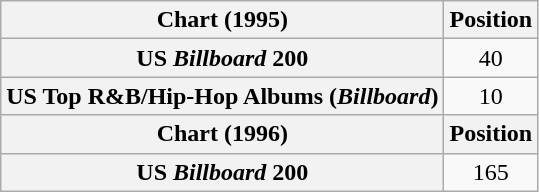<table class="wikitable sortable plainrowheaders" style="text-align:center;">
<tr>
<th scope="col">Chart (1995)</th>
<th scope="col">Position</th>
</tr>
<tr>
<th scope="row">US <em>Billboard</em> 200</th>
<td>40</td>
</tr>
<tr>
<th scope="row">US Top R&B/Hip-Hop Albums (<em>Billboard</em>)</th>
<td>10</td>
</tr>
<tr>
<th>Chart (1996)</th>
<th>Position</th>
</tr>
<tr>
<th scope="row">US <em>Billboard</em> 200</th>
<td>165</td>
</tr>
</table>
